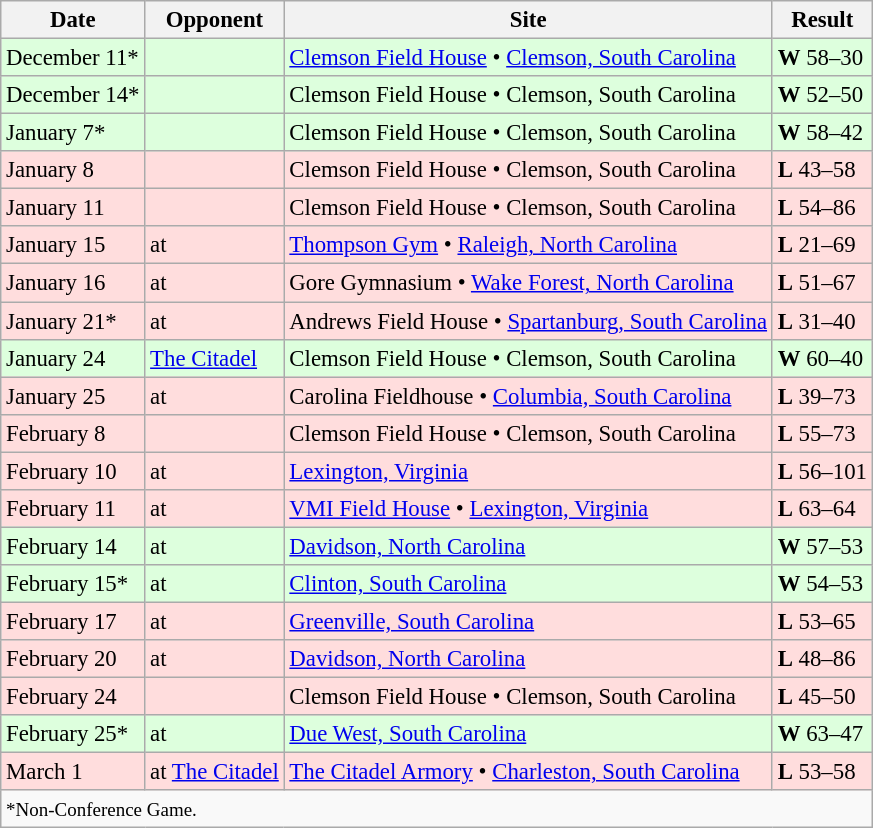<table class="wikitable" style="font-size:95%;">
<tr>
<th>Date</th>
<th>Opponent</th>
<th>Site</th>
<th>Result</th>
</tr>
<tr style="background: #ddffdd;">
<td>December 11*</td>
<td></td>
<td><a href='#'>Clemson Field House</a> • <a href='#'>Clemson, South Carolina</a></td>
<td><strong>W</strong> 58–30</td>
</tr>
<tr style="background: #ddffdd;">
<td>December 14*</td>
<td></td>
<td>Clemson Field House • Clemson, South Carolina</td>
<td><strong>W</strong> 52–50</td>
</tr>
<tr style="background: #ddffdd;">
<td>January 7*</td>
<td></td>
<td>Clemson Field House • Clemson, South Carolina</td>
<td><strong>W</strong> 58–42</td>
</tr>
<tr style="background: #ffdddd;">
<td>January 8</td>
<td></td>
<td>Clemson Field House • Clemson, South Carolina</td>
<td><strong>L</strong> 43–58</td>
</tr>
<tr style="background: #ffdddd;">
<td>January 11</td>
<td></td>
<td>Clemson Field House • Clemson, South Carolina</td>
<td><strong>L</strong> 54–86</td>
</tr>
<tr style="background: #ffdddd;">
<td>January 15</td>
<td>at </td>
<td><a href='#'>Thompson Gym</a> • <a href='#'>Raleigh, North Carolina</a></td>
<td><strong>L</strong> 21–69</td>
</tr>
<tr style="background: #ffdddd;">
<td>January 16</td>
<td>at </td>
<td>Gore Gymnasium • <a href='#'>Wake Forest, North Carolina</a></td>
<td><strong>L</strong> 51–67</td>
</tr>
<tr style="background: #ffdddd;">
<td>January 21*</td>
<td>at </td>
<td>Andrews Field House • <a href='#'>Spartanburg, South Carolina</a></td>
<td><strong>L</strong> 31–40</td>
</tr>
<tr style="background: #ddffdd;">
<td>January 24</td>
<td><a href='#'>The Citadel</a></td>
<td>Clemson Field House • Clemson, South Carolina</td>
<td><strong>W</strong> 60–40</td>
</tr>
<tr style="background: #ffdddd;">
<td>January 25</td>
<td>at </td>
<td>Carolina Fieldhouse • <a href='#'>Columbia, South Carolina</a></td>
<td><strong>L</strong> 39–73</td>
</tr>
<tr style="background: #ffdddd;">
<td>February 8</td>
<td></td>
<td>Clemson Field House • Clemson, South Carolina</td>
<td><strong>L</strong> 55–73</td>
</tr>
<tr style="background: #ffdddd;">
<td>February 10</td>
<td>at </td>
<td><a href='#'>Lexington, Virginia</a></td>
<td><strong>L</strong> 56–101</td>
</tr>
<tr style="background: #ffdddd;">
<td>February 11</td>
<td>at </td>
<td><a href='#'>VMI Field House</a> • <a href='#'>Lexington, Virginia</a></td>
<td><strong>L</strong> 63–64</td>
</tr>
<tr style="background: #ddffdd;">
<td>February 14</td>
<td>at </td>
<td><a href='#'>Davidson, North Carolina</a></td>
<td><strong>W</strong> 57–53</td>
</tr>
<tr style="background: #ddffdd;">
<td>February 15*</td>
<td>at </td>
<td><a href='#'>Clinton, South Carolina</a></td>
<td><strong>W</strong> 54–53</td>
</tr>
<tr style="background: #ffdddd;">
<td>February 17</td>
<td>at </td>
<td><a href='#'>Greenville, South Carolina</a></td>
<td><strong>L</strong> 53–65</td>
</tr>
<tr style="background: #ffdddd;">
<td>February 20</td>
<td>at </td>
<td><a href='#'>Davidson, North Carolina</a></td>
<td><strong>L</strong> 48–86</td>
</tr>
<tr style="background: #ffdddd;">
<td>February 24</td>
<td></td>
<td>Clemson Field House • Clemson, South Carolina</td>
<td><strong>L</strong> 45–50</td>
</tr>
<tr style="background: #ddffdd;">
<td>February 25*</td>
<td>at </td>
<td><a href='#'>Due West, South Carolina</a></td>
<td><strong>W</strong> 63–47</td>
</tr>
<tr style="background: #ffdddd;">
<td>March 1</td>
<td>at <a href='#'>The Citadel</a></td>
<td><a href='#'>The Citadel Armory</a> • <a href='#'>Charleston, South Carolina</a></td>
<td><strong>L</strong> 53–58</td>
</tr>
<tr style="background:#f9f9f9;">
<td colspan=4><small>*Non-Conference Game.</small></td>
</tr>
</table>
